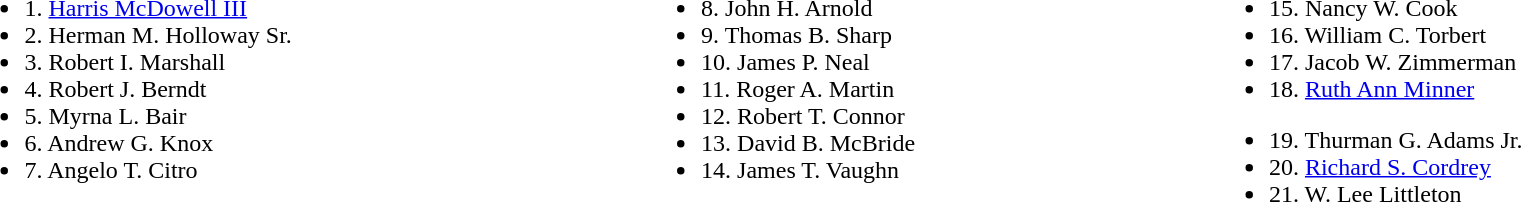<table width=100%>
<tr valign=top>
<td><br><ul><li>1. <a href='#'>Harris McDowell III</a></li><li>2. Herman M. Holloway Sr.</li><li>3. Robert I. Marshall</li><li>4. Robert J. Berndt</li><li>5. Myrna L. Bair</li><li>6. Andrew G. Knox</li><li>7. Angelo T. Citro</li></ul></td>
<td><br><ul><li>8. John H. Arnold</li><li>9. Thomas B. Sharp</li><li>10. James P. Neal</li><li>11. Roger A. Martin</li><li>12. Robert T. Connor</li><li>13. David B. McBride</li><li>14. James T. Vaughn</li></ul></td>
<td><br><ul><li>15. Nancy W. Cook</li><li>16. William C. Torbert</li><li>17. Jacob W. Zimmerman</li><li>18. <a href='#'>Ruth Ann Minner</a></li></ul><ul><li>19. Thurman G. Adams Jr.</li><li>20. <a href='#'>Richard S. Cordrey</a></li><li>21. W. Lee Littleton</li></ul></td>
</tr>
</table>
